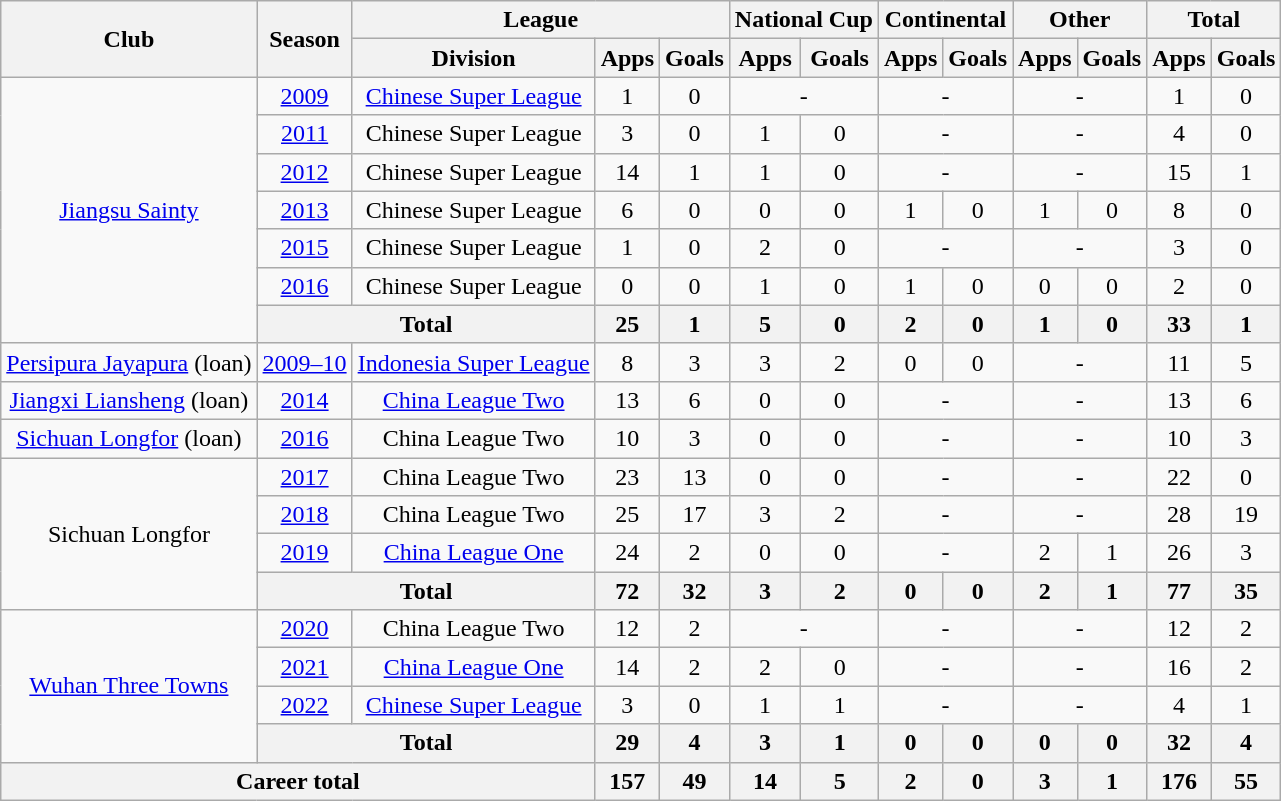<table class="wikitable" style="text-align: center">
<tr>
<th rowspan="2">Club</th>
<th rowspan="2">Season</th>
<th colspan="3">League</th>
<th colspan="2">National Cup</th>
<th colspan="2">Continental</th>
<th colspan="2">Other</th>
<th colspan="2">Total</th>
</tr>
<tr>
<th>Division</th>
<th>Apps</th>
<th>Goals</th>
<th>Apps</th>
<th>Goals</th>
<th>Apps</th>
<th>Goals</th>
<th>Apps</th>
<th>Goals</th>
<th>Apps</th>
<th>Goals</th>
</tr>
<tr>
<td rowspan=7><a href='#'>Jiangsu Sainty</a></td>
<td><a href='#'>2009</a></td>
<td><a href='#'>Chinese Super League</a></td>
<td>1</td>
<td>0</td>
<td colspan="2">-</td>
<td colspan="2">-</td>
<td colspan="2">-</td>
<td>1</td>
<td>0</td>
</tr>
<tr>
<td><a href='#'>2011</a></td>
<td>Chinese Super League</td>
<td>3</td>
<td>0</td>
<td>1</td>
<td>0</td>
<td colspan="2">-</td>
<td colspan="2">-</td>
<td>4</td>
<td>0</td>
</tr>
<tr>
<td><a href='#'>2012</a></td>
<td>Chinese Super League</td>
<td>14</td>
<td>1</td>
<td>1</td>
<td>0</td>
<td colspan="2">-</td>
<td colspan="2">-</td>
<td>15</td>
<td>1</td>
</tr>
<tr>
<td><a href='#'>2013</a></td>
<td>Chinese Super League</td>
<td>6</td>
<td>0</td>
<td>0</td>
<td>0</td>
<td>1</td>
<td>0</td>
<td>1</td>
<td>0</td>
<td>8</td>
<td>0</td>
</tr>
<tr>
<td><a href='#'>2015</a></td>
<td>Chinese Super League</td>
<td>1</td>
<td>0</td>
<td>2</td>
<td>0</td>
<td colspan="2">-</td>
<td colspan="2">-</td>
<td>3</td>
<td>0</td>
</tr>
<tr>
<td><a href='#'>2016</a></td>
<td>Chinese Super League</td>
<td>0</td>
<td>0</td>
<td>1</td>
<td>0</td>
<td>1</td>
<td>0</td>
<td>0</td>
<td>0</td>
<td>2</td>
<td>0</td>
</tr>
<tr>
<th colspan="2"><strong>Total</strong></th>
<th>25</th>
<th>1</th>
<th>5</th>
<th>0</th>
<th>2</th>
<th>0</th>
<th>1</th>
<th>0</th>
<th>33</th>
<th>1</th>
</tr>
<tr>
<td><a href='#'>Persipura Jayapura</a> (loan)</td>
<td><a href='#'>2009–10</a></td>
<td><a href='#'>Indonesia Super League</a></td>
<td>8</td>
<td>3</td>
<td>3</td>
<td>2</td>
<td>0</td>
<td>0</td>
<td colspan="2">-</td>
<td>11</td>
<td>5</td>
</tr>
<tr>
<td><a href='#'>Jiangxi Liansheng</a> (loan)</td>
<td><a href='#'>2014</a></td>
<td><a href='#'>China League Two</a></td>
<td>13</td>
<td>6</td>
<td>0</td>
<td>0</td>
<td colspan="2">-</td>
<td colspan="2">-</td>
<td>13</td>
<td>6</td>
</tr>
<tr>
<td><a href='#'>Sichuan Longfor</a> (loan)</td>
<td><a href='#'>2016</a></td>
<td>China League Two</td>
<td>10</td>
<td>3</td>
<td>0</td>
<td>0</td>
<td colspan="2">-</td>
<td colspan="2">-</td>
<td>10</td>
<td>3</td>
</tr>
<tr>
<td rowspan=4>Sichuan Longfor</td>
<td><a href='#'>2017</a></td>
<td>China League Two</td>
<td>23</td>
<td>13</td>
<td>0</td>
<td>0</td>
<td colspan="2">-</td>
<td colspan="2">-</td>
<td>22</td>
<td>0</td>
</tr>
<tr>
<td><a href='#'>2018</a></td>
<td>China League Two</td>
<td>25</td>
<td>17</td>
<td>3</td>
<td>2</td>
<td colspan="2">-</td>
<td colspan="2">-</td>
<td>28</td>
<td>19</td>
</tr>
<tr>
<td><a href='#'>2019</a></td>
<td><a href='#'>China League One</a></td>
<td>24</td>
<td>2</td>
<td>0</td>
<td>0</td>
<td colspan="2">-</td>
<td>2</td>
<td>1</td>
<td>26</td>
<td>3</td>
</tr>
<tr>
<th colspan="2"><strong>Total</strong></th>
<th>72</th>
<th>32</th>
<th>3</th>
<th>2</th>
<th>0</th>
<th>0</th>
<th>2</th>
<th>1</th>
<th>77</th>
<th>35</th>
</tr>
<tr>
<td rowspan="4"><a href='#'>Wuhan Three Towns</a></td>
<td><a href='#'>2020</a></td>
<td>China League Two</td>
<td>12</td>
<td>2</td>
<td colspan="2">-</td>
<td colspan="2">-</td>
<td colspan="2">-</td>
<td>12</td>
<td>2</td>
</tr>
<tr>
<td><a href='#'>2021</a></td>
<td><a href='#'>China League One</a></td>
<td>14</td>
<td>2</td>
<td>2</td>
<td>0</td>
<td colspan="2">-</td>
<td colspan="2">-</td>
<td>16</td>
<td>2</td>
</tr>
<tr>
<td><a href='#'>2022</a></td>
<td><a href='#'>Chinese Super League</a></td>
<td>3</td>
<td>0</td>
<td>1</td>
<td>1</td>
<td colspan="2">-</td>
<td colspan="2">-</td>
<td>4</td>
<td>1</td>
</tr>
<tr>
<th colspan=2>Total</th>
<th>29</th>
<th>4</th>
<th>3</th>
<th>1</th>
<th>0</th>
<th>0</th>
<th>0</th>
<th>0</th>
<th>32</th>
<th>4</th>
</tr>
<tr>
<th colspan=3>Career total</th>
<th>157</th>
<th>49</th>
<th>14</th>
<th>5</th>
<th>2</th>
<th>0</th>
<th>3</th>
<th>1</th>
<th>176</th>
<th>55</th>
</tr>
</table>
